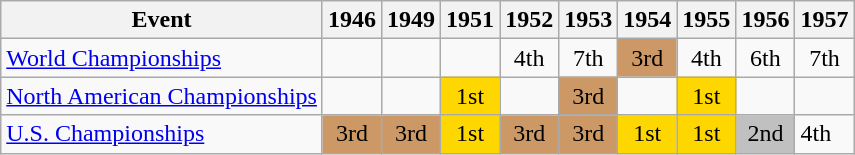<table class="wikitable">
<tr>
<th>Event</th>
<th>1946</th>
<th>1949</th>
<th>1951</th>
<th>1952</th>
<th>1953</th>
<th>1954</th>
<th>1955</th>
<th>1956</th>
<th>1957</th>
</tr>
<tr>
<td><a href='#'>World Championships</a></td>
<td></td>
<td></td>
<td></td>
<td align="center">4th</td>
<td align="center">7th</td>
<td align="center" bgcolor="#cc9966">3rd</td>
<td align="center">4th</td>
<td align="center">6th</td>
<td align="center">7th</td>
</tr>
<tr>
<td><a href='#'>North American Championships</a></td>
<td></td>
<td></td>
<td align="center" bgcolor="gold">1st</td>
<td></td>
<td align="center" bgcolor="#cc9966">3rd</td>
<td></td>
<td align="center" bgcolor="gold">1st</td>
<td></td>
<td></td>
</tr>
<tr>
<td><a href='#'>U.S. Championships</a></td>
<td align="center" bgcolor="#cc9966">3rd</td>
<td align="center" bgcolor="#cc9966">3rd</td>
<td align="center" bgcolor="gold">1st</td>
<td align="center" bgcolor="#cc9966">3rd</td>
<td align="center" bgcolor="#cc9966">3rd</td>
<td align="center" bgcolor="gold">1st</td>
<td align="center" bgcolor="gold">1st</td>
<td align="center" bgcolor="silver">2nd</td>
<td>4th</td>
</tr>
</table>
